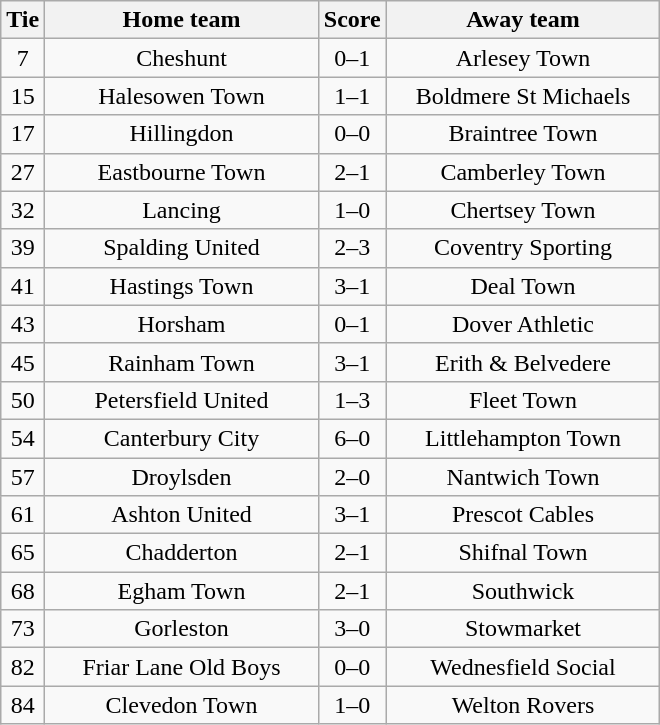<table class="wikitable" style="text-align:center;">
<tr>
<th width=20>Tie</th>
<th width=175>Home team</th>
<th width=20>Score</th>
<th width=175>Away team</th>
</tr>
<tr>
<td>7</td>
<td>Cheshunt</td>
<td>0–1</td>
<td>Arlesey Town</td>
</tr>
<tr>
<td>15</td>
<td>Halesowen Town</td>
<td>1–1</td>
<td>Boldmere St Michaels</td>
</tr>
<tr>
<td>17</td>
<td>Hillingdon</td>
<td>0–0</td>
<td>Braintree Town</td>
</tr>
<tr>
<td>27</td>
<td>Eastbourne Town</td>
<td>2–1</td>
<td>Camberley Town</td>
</tr>
<tr>
<td>32</td>
<td>Lancing</td>
<td>1–0</td>
<td>Chertsey Town</td>
</tr>
<tr>
<td>39</td>
<td>Spalding United</td>
<td>2–3</td>
<td>Coventry Sporting</td>
</tr>
<tr>
<td>41</td>
<td>Hastings Town</td>
<td>3–1</td>
<td>Deal Town</td>
</tr>
<tr>
<td>43</td>
<td>Horsham</td>
<td>0–1</td>
<td>Dover Athletic</td>
</tr>
<tr>
<td>45</td>
<td>Rainham Town</td>
<td>3–1</td>
<td>Erith & Belvedere</td>
</tr>
<tr>
<td>50</td>
<td>Petersfield United</td>
<td>1–3</td>
<td>Fleet Town</td>
</tr>
<tr>
<td>54</td>
<td>Canterbury City</td>
<td>6–0</td>
<td>Littlehampton Town</td>
</tr>
<tr>
<td>57</td>
<td>Droylsden</td>
<td>2–0</td>
<td>Nantwich Town</td>
</tr>
<tr>
<td>61</td>
<td>Ashton United</td>
<td>3–1</td>
<td>Prescot Cables</td>
</tr>
<tr>
<td>65</td>
<td>Chadderton</td>
<td>2–1</td>
<td>Shifnal Town</td>
</tr>
<tr>
<td>68</td>
<td>Egham Town</td>
<td>2–1</td>
<td>Southwick</td>
</tr>
<tr>
<td>73</td>
<td>Gorleston</td>
<td>3–0</td>
<td>Stowmarket</td>
</tr>
<tr>
<td>82</td>
<td>Friar Lane Old Boys</td>
<td>0–0</td>
<td>Wednesfield Social</td>
</tr>
<tr>
<td>84</td>
<td>Clevedon Town</td>
<td>1–0</td>
<td>Welton Rovers</td>
</tr>
</table>
